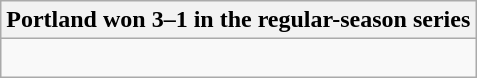<table class="wikitable collapsible collapsed">
<tr>
<th>Portland won 3–1 in the regular-season series</th>
</tr>
<tr>
<td><br>


</td>
</tr>
</table>
